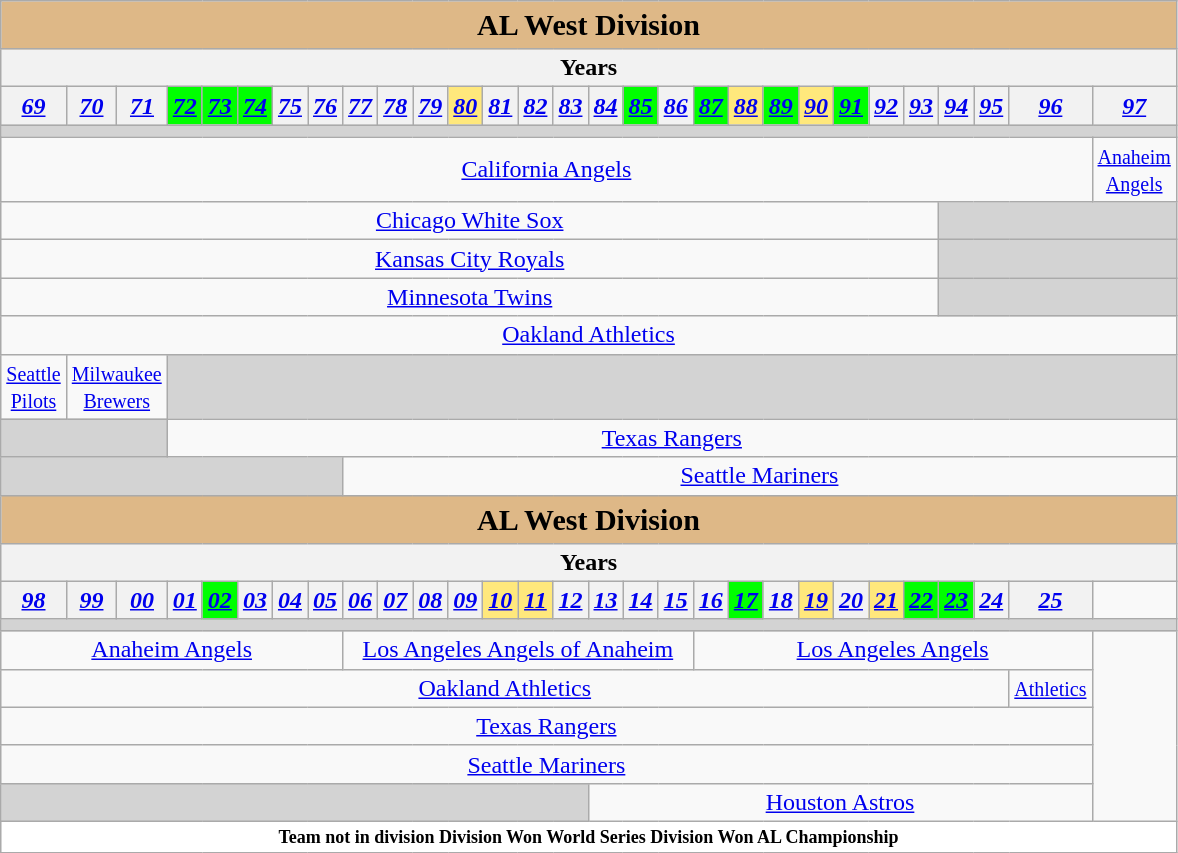<table class="wikitable" style="text-align:center">
<tr>
<th colspan="29" style="text-align:center; font-size:125%; background:#DEB887;">AL West Division</th>
</tr>
<tr>
<th colspan="29" style="text-align:center;"><strong>Years</strong></th>
</tr>
<tr>
<th><em><a href='#'>69</a></em></th>
<th><em><a href='#'>70</a></em></th>
<th><em><a href='#'>71</a></em></th>
<th style="background:#00ff00;"><em><a href='#'>72</a></em></th>
<th style="background:#00ff00;"><em><a href='#'>73</a></em></th>
<th style="background:#00ff00;"><em><a href='#'>74</a></em></th>
<th><em><a href='#'>75</a></em></th>
<th><em><a href='#'>76</a></em></th>
<th><em><a href='#'>77</a></em></th>
<th><em><a href='#'>78</a></em></th>
<th><em><a href='#'>79</a></em></th>
<th style="background:#ffe87c;"><em><a href='#'>80</a></em></th>
<th><em><a href='#'>81</a></em></th>
<th><em><a href='#'>82</a></em></th>
<th><em><a href='#'>83</a></em></th>
<th><em><a href='#'>84</a></em></th>
<th style="background:#00ff00;"><em><a href='#'>85</a></em></th>
<th><em><a href='#'>86</a></em></th>
<th style="background:#00ff00;"><em><a href='#'>87</a></em></th>
<th style="background:#ffe87c;"><em><a href='#'>88</a></em></th>
<th style="background:#00ff00;"><em><a href='#'>89</a></em></th>
<th style="background:#ffe87c;"><em><a href='#'>90</a></em></th>
<th style="background:#00ff00;"><em><a href='#'>91</a></em></th>
<th><em><a href='#'>92</a></em></th>
<th><em><a href='#'>93</a></em></th>
<th><em><a href='#'>94</a></em></th>
<th><em><a href='#'>95</a></em></th>
<th><em><a href='#'>96</a></em></th>
<th><em><a href='#'>97</a></em></th>
</tr>
<tr>
<td colspan="29" style="background:lightgrey; height:.5px;"></td>
</tr>
<tr>
<td colspan="28"><a href='#'>California Angels</a></td>
<td><a href='#'><small>Anaheim<br>Angels</small></a></td>
</tr>
<tr>
<td colspan="25"><a href='#'>Chicago White Sox</a></td>
<td colspan="4" style="background:lightgrey;"> </td>
</tr>
<tr>
<td colspan="25"><a href='#'>Kansas City Royals</a></td>
<td colspan="4" style="background:lightgrey;"> </td>
</tr>
<tr>
<td colspan="25"><a href='#'>Minnesota Twins</a></td>
<td colspan="4" style="background:lightgrey;"> </td>
</tr>
<tr>
<td colspan="29"><a href='#'>Oakland Athletics</a></td>
</tr>
<tr>
<td colspan="1"><small> <a href='#'>Seattle<br>Pilots</a></small></td>
<td colspan="2"><small> <a href='#'>Milwaukee<br>Brewers</a></small></td>
<td colspan="26" style="background:lightgrey;"> </td>
</tr>
<tr>
<td colspan="3" style="background:lightgrey;"> </td>
<td colspan="26"><a href='#'>Texas Rangers</a></td>
</tr>
<tr>
<td colspan="8" style="background:lightgrey;"> </td>
<td colspan="21"><a href='#'>Seattle Mariners</a></td>
</tr>
<tr>
<th colspan="29" style="text-align:center; font-size:125%; background:#DEB887;">AL West Division</th>
</tr>
<tr>
<th colspan="29" style="text-align:center;"><strong>Years</strong></th>
</tr>
<tr>
<th><em><a href='#'>98</a></em></th>
<th><em><a href='#'>99</a></em></th>
<th><em><a href='#'>00</a></em></th>
<th><em><a href='#'>01</a></em></th>
<th style="background:#00ff00;"><em><a href='#'>02</a></em></th>
<th><em><a href='#'>03</a></em></th>
<th><em><a href='#'>04</a></em></th>
<th><em><a href='#'>05</a></em></th>
<th><em><a href='#'>06</a></em></th>
<th><em><a href='#'>07</a></em></th>
<th><em><a href='#'>08</a></em></th>
<th><em><a href='#'>09</a></em></th>
<th style="background:#ffe87c;"><em><a href='#'>10</a></em></th>
<th style="background:#ffe87c;"><em><a href='#'>11</a></em></th>
<th><em><a href='#'>12</a></em></th>
<th><em><a href='#'>13</a></em></th>
<th><em><a href='#'>14</a></em></th>
<th><em><a href='#'>15</a></em></th>
<th><em><a href='#'>16</a></em></th>
<th style="background:#00ff00;"><em><a href='#'>17</a></em></th>
<th><em><a href='#'>18</a></em></th>
<th style="background:#ffe87c;"><em><a href='#'>19</a></em></th>
<th><em><a href='#'>20</a></em></th>
<th style="background:#ffe87c;"><em><a href='#'>21</a></em></th>
<th style="background:#00ff00;"><em><a href='#'>22</a></em></th>
<th style="background:#00ff00;"><em><a href='#'>23</a></em></th>
<th><em><a href='#'>24</a></em></th>
<th><em><a href='#'>25</a></em></th>
</tr>
<tr>
<td colspan="29" style="background:lightgrey; height:.5px;"></td>
</tr>
<tr>
<td colspan="8"><a href='#'>Anaheim Angels</a></td>
<td colspan="10"><a href='#'>Los Angeles Angels of Anaheim</a></td>
<td colspan="10"><a href='#'>Los Angeles Angels</a></td>
</tr>
<tr>
<td colspan="27"><a href='#'>Oakland Athletics</a></td>
<td colspan="1"><small><a href='#'>Athletics</a></small></td>
</tr>
<tr>
<td colspan="28"><a href='#'>Texas Rangers</a></td>
</tr>
<tr>
<td colspan="28"><a href='#'>Seattle Mariners</a></td>
</tr>
<tr>
<td colspan="15" style="background:lightgrey;"> </td>
<td colspan="13"><a href='#'>Houston Astros</a></td>
</tr>
<tr>
<td colspan="29" style="background:#fff; height:15px; font-size:75%;"> <strong>Team not in division  Division Won World Series  Division Won AL Championship</strong></td>
</tr>
</table>
